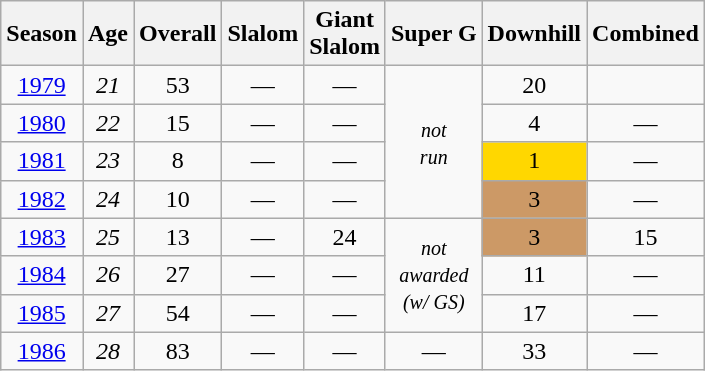<table class=wikitable style="text-align:center">
<tr>
<th>Season</th>
<th>Age</th>
<th>Overall</th>
<th>Slalom</th>
<th>Giant<br>Slalom</th>
<th>Super G</th>
<th>Downhill</th>
<th>Combined</th>
</tr>
<tr>
<td><a href='#'>1979</a></td>
<td><em>21</em></td>
<td>53</td>
<td>—</td>
<td>—</td>
<td rowspan=4><small><em>not<br>run</em> </small></td>
<td>20</td>
<td></td>
</tr>
<tr>
<td><a href='#'>1980</a></td>
<td><em>22</em></td>
<td>15</td>
<td>—</td>
<td>—</td>
<td>4</td>
<td>—</td>
</tr>
<tr>
<td><a href='#'>1981</a></td>
<td><em>23</em></td>
<td>8</td>
<td>—</td>
<td>—</td>
<td bgcolor="gold">1</td>
<td>—</td>
</tr>
<tr>
<td><a href='#'>1982</a></td>
<td><em>24</em></td>
<td>10</td>
<td>—</td>
<td>—</td>
<td bgcolor="cc9966">3</td>
<td>—</td>
</tr>
<tr>
<td><a href='#'>1983</a></td>
<td><em>25</em></td>
<td>13</td>
<td>—</td>
<td>24</td>
<td rowspan=3><small><em>not<br>awarded<br>(w/ GS)</em> </small></td>
<td bgcolor="cc9966">3</td>
<td>15</td>
</tr>
<tr>
<td><a href='#'>1984</a></td>
<td><em>26</em></td>
<td>27</td>
<td>—</td>
<td>—</td>
<td>11</td>
<td>—</td>
</tr>
<tr>
<td><a href='#'>1985</a></td>
<td><em>27</em></td>
<td>54</td>
<td>—</td>
<td>—</td>
<td>17</td>
<td>—</td>
</tr>
<tr>
<td><a href='#'>1986</a></td>
<td><em>28</em></td>
<td>83</td>
<td>—</td>
<td>—</td>
<td>—</td>
<td>33</td>
<td>—</td>
</tr>
</table>
